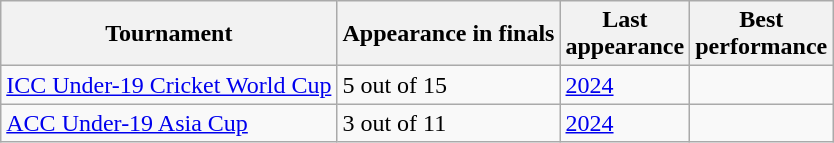<table class="wikitable sortable" style="text-align:left;">
<tr>
<th>Tournament</th>
<th data-sort-type="number">Appearance in finals</th>
<th>Last<br>appearance</th>
<th>Best<br>performance</th>
</tr>
<tr>
<td><a href='#'>ICC Under-19 Cricket World Cup</a></td>
<td>5 out of 15</td>
<td><a href='#'>2024</a></td>
<td></td>
</tr>
<tr>
<td><a href='#'>ACC Under-19 Asia Cup</a></td>
<td>3 out of 11</td>
<td><a href='#'>2024</a></td>
<td></td>
</tr>
</table>
